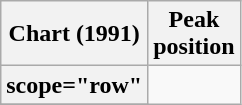<table class="wikitable sortable plainrowheaders">
<tr>
<th scope="col">Chart (1991)</th>
<th scope="col">Peak<br>position</th>
</tr>
<tr>
<th>scope="row"</th>
</tr>
<tr>
</tr>
</table>
